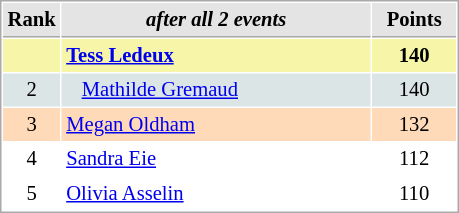<table cellspacing="1" cellpadding="3" style="border:1px solid #AAAAAA;font-size:86%">
<tr style="background-color: #E4E4E4;">
<th style="border-bottom:1px solid #AAAAAA; width: 10px;">Rank</th>
<th style="border-bottom:1px solid #AAAAAA; width: 200px;"><em>after all 2 events</em></th>
<th style="border-bottom:1px solid #AAAAAA; width: 50px;">Points</th>
</tr>
<tr style="background:#f7f6a8;">
<td align=center></td>
<td> <strong><a href='#'>Tess Ledeux</a></strong></td>
<td align=center><strong>140</strong></td>
</tr>
<tr style="background:#dce5e5;">
<td align=center>2</td>
<td>   <a href='#'>Mathilde Gremaud</a></td>
<td align=center>140</td>
</tr>
<tr style="background:#ffdab9;">
<td align=center>3</td>
<td> <a href='#'>Megan Oldham</a></td>
<td align=center>132</td>
</tr>
<tr>
<td align=center>4</td>
<td> <a href='#'>Sandra Eie</a></td>
<td align=center>112</td>
</tr>
<tr>
<td align=center>5</td>
<td> <a href='#'>Olivia Asselin</a></td>
<td align=center>110</td>
</tr>
</table>
